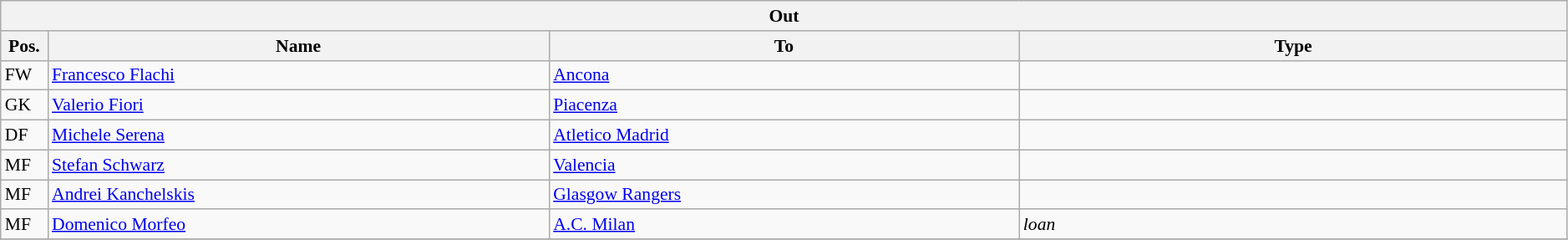<table class="wikitable" style="font-size:90%;width:99%;">
<tr>
<th colspan="4">Out</th>
</tr>
<tr>
<th width=3%>Pos.</th>
<th width=32%>Name</th>
<th width=30%>To</th>
<th width=35%>Type</th>
</tr>
<tr>
<td>FW</td>
<td><a href='#'>Francesco Flachi</a></td>
<td><a href='#'>Ancona</a></td>
<td></td>
</tr>
<tr>
<td>GK</td>
<td><a href='#'>Valerio Fiori</a></td>
<td><a href='#'>Piacenza</a></td>
<td></td>
</tr>
<tr>
<td>DF</td>
<td><a href='#'>Michele Serena</a></td>
<td><a href='#'>Atletico Madrid</a></td>
<td></td>
</tr>
<tr>
<td>MF</td>
<td><a href='#'>Stefan Schwarz</a></td>
<td><a href='#'>Valencia</a></td>
<td></td>
</tr>
<tr>
<td>MF</td>
<td><a href='#'>Andrei Kanchelskis</a></td>
<td><a href='#'>Glasgow Rangers</a></td>
<td></td>
</tr>
<tr>
<td>MF</td>
<td><a href='#'>Domenico Morfeo</a></td>
<td><a href='#'>A.C. Milan</a></td>
<td><em>loan</em></td>
</tr>
<tr>
</tr>
</table>
